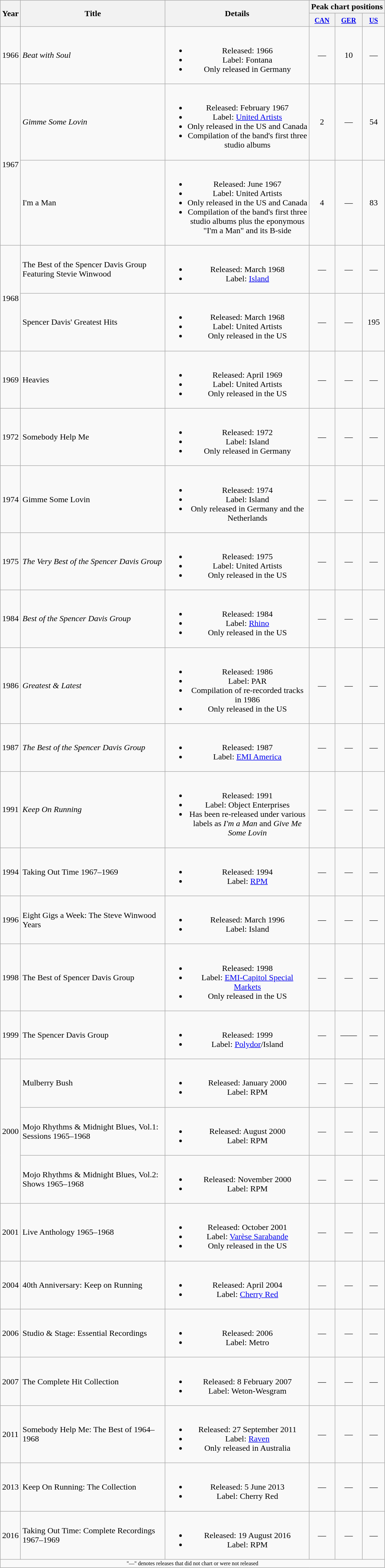<table class="wikitable" style="text-align:center">
<tr>
<th rowspan="2">Year</th>
<th rowspan="2" style="width:17em;">Title</th>
<th rowspan="2" style="width:17em;">Details</th>
<th colspan="3">Peak chart positions</th>
</tr>
<tr>
<th><small><a href='#'>CAN</a></small><br></th>
<th><small><a href='#'>GER</a></small><br></th>
<th><small><a href='#'>US</a></small><br></th>
</tr>
<tr>
<td>1966</td>
<td align="left"><em>Beat with Soul</em></td>
<td><br><ul><li>Released: 1966</li><li>Label: Fontana</li><li>Only released in Germany</li></ul></td>
<td>—</td>
<td>10</td>
<td>—</td>
</tr>
<tr>
<td rowspan="2">1967</td>
<td align="left"><em>Gimme Some Lovin<strong></td>
<td><br><ul><li>Released: February 1967</li><li>Label: <a href='#'>United Artists</a></li><li>Only released in the US and Canada</li><li>Compilation of the band's first three studio albums</li></ul></td>
<td>2</td>
<td>—</td>
<td>54</td>
</tr>
<tr>
<td align="left"></em>I'm a Man<em></td>
<td><br><ul><li>Released: June 1967</li><li>Label: United Artists</li><li>Only released in the US and Canada</li><li>Compilation of the band's first three studio albums plus the eponymous "I'm a Man" and its B-side</li></ul></td>
<td>4</td>
<td>—</td>
<td>83</td>
</tr>
<tr>
<td rowspan="2">1968</td>
<td align="left"></em>The Best of the Spencer Davis Group Featuring Stevie Winwood<em></td>
<td><br><ul><li>Released: March 1968</li><li>Label: <a href='#'>Island</a></li></ul></td>
<td>—</td>
<td>—</td>
<td>—</td>
</tr>
<tr>
<td align="left"></em>Spencer Davis' Greatest Hits<em></td>
<td><br><ul><li>Released: March 1968</li><li>Label: United Artists</li><li>Only released in the US</li></ul></td>
<td>—</td>
<td>—</td>
<td>195</td>
</tr>
<tr>
<td>1969</td>
<td align="left"></em>Heavies<em></td>
<td><br><ul><li>Released: April 1969</li><li>Label: United Artists</li><li>Only released in the US</li></ul></td>
<td>—</td>
<td>—</td>
<td>—</td>
</tr>
<tr>
<td>1972</td>
<td align="left"></em>Somebody Help Me<em></td>
<td><br><ul><li>Released: 1972</li><li>Label: Island</li><li>Only released in Germany</li></ul></td>
<td>—</td>
<td>—</td>
<td>—</td>
</tr>
<tr>
<td>1974</td>
<td align="left"></em>Gimme Some Lovin</strong></td>
<td><br><ul><li>Released: 1974</li><li>Label: Island</li><li>Only released in Germany and the Netherlands</li></ul></td>
<td>—</td>
<td>—</td>
<td>—</td>
</tr>
<tr>
<td>1975</td>
<td align="left"><em>The Very Best of the Spencer Davis Group</em></td>
<td><br><ul><li>Released: 1975</li><li>Label: United Artists</li><li>Only released in the US</li></ul></td>
<td>—</td>
<td>—</td>
<td>—</td>
</tr>
<tr>
<td>1984</td>
<td align="left"><em>Best of the Spencer Davis Group</em></td>
<td><br><ul><li>Released: 1984</li><li>Label: <a href='#'>Rhino</a></li><li>Only released in the US</li></ul></td>
<td>—</td>
<td>—</td>
<td>—</td>
</tr>
<tr>
<td>1986</td>
<td align="left"><em>Greatest & Latest</em></td>
<td><br><ul><li>Released: 1986</li><li>Label: PAR</li><li>Compilation of re-recorded tracks in 1986</li><li>Only released in the US</li></ul></td>
<td>—</td>
<td>—</td>
<td>—</td>
</tr>
<tr>
<td>1987</td>
<td align="left"><em>The Best of the Spencer Davis Group</em></td>
<td><br><ul><li>Released: 1987</li><li>Label: <a href='#'>EMI America</a></li></ul></td>
<td>—</td>
<td>—</td>
<td>—</td>
</tr>
<tr>
<td>1991</td>
<td align="left"><em>Keep On Running</em></td>
<td><br><ul><li>Released: 1991</li><li>Label: Object Enterprises</li><li>Has been re-released under various labels as <em>I'm a Man</em> and <em>Give Me Some Lovin<strong></li></ul></td>
<td>—</td>
<td>—</td>
<td>—</td>
</tr>
<tr>
<td>1994</td>
<td align="left"></em>Taking Out Time 1967–1969<em></td>
<td><br><ul><li>Released: 1994</li><li>Label: <a href='#'>RPM</a></li></ul></td>
<td>—</td>
<td>—</td>
<td>—</td>
</tr>
<tr>
<td>1996</td>
<td align="left"></em>Eight Gigs a Week: The Steve Winwood Years<em></td>
<td><br><ul><li>Released: March 1996</li><li>Label: Island</li></ul></td>
<td>—</td>
<td>—</td>
<td>—</td>
</tr>
<tr>
<td>1998</td>
<td align="left"></em>The Best of Spencer Davis Group<em></td>
<td><br><ul><li>Released: 1998</li><li>Label: <a href='#'>EMI-Capitol Special Markets</a></li><li>Only released in the US</li></ul></td>
<td>—</td>
<td>—</td>
<td>—</td>
</tr>
<tr>
<td>1999</td>
<td align="left"></em>The Spencer Davis Group<em></td>
<td><br><ul><li>Released: 1999</li><li>Label: <a href='#'>Polydor</a>/Island</li></ul></td>
<td>—</td>
<td>——</td>
<td>—</td>
</tr>
<tr>
<td rowspan="3">2000</td>
<td align="left"></em>Mulberry Bush<em></td>
<td><br><ul><li>Released: January 2000</li><li>Label: RPM</li></ul></td>
<td>—</td>
<td>—</td>
<td>—</td>
</tr>
<tr>
<td align="left"></em>Mojo Rhythms & Midnight Blues, Vol.1: Sessions 1965–1968<em></td>
<td><br><ul><li>Released: August 2000</li><li>Label: RPM</li></ul></td>
<td>—</td>
<td>—</td>
<td>—</td>
</tr>
<tr>
<td align="left"></em>Mojo Rhythms & Midnight Blues, Vol.2: Shows 1965–1968<em></td>
<td><br><ul><li>Released: November 2000</li><li>Label: RPM</li></ul></td>
<td>—</td>
<td>—</td>
<td>—</td>
</tr>
<tr>
<td>2001</td>
<td align="left"></em>Live Anthology 1965–1968<em></td>
<td><br><ul><li>Released: October 2001</li><li>Label: <a href='#'>Varèse Sarabande</a></li><li>Only released in the US</li></ul></td>
<td>—</td>
<td>—</td>
<td>—</td>
</tr>
<tr>
<td>2004</td>
<td align="left"></em>40th Anniversary: Keep on Running<em></td>
<td><br><ul><li>Released: April 2004</li><li>Label: <a href='#'>Cherry Red</a></li></ul></td>
<td>—</td>
<td>—</td>
<td>—</td>
</tr>
<tr>
<td>2006</td>
<td align="left"></em>Studio & Stage: Essential Recordings<em></td>
<td><br><ul><li>Released: 2006</li><li>Label: Metro</li></ul></td>
<td>—</td>
<td>—</td>
<td>—</td>
</tr>
<tr>
<td>2007</td>
<td align="left"></em>The Complete Hit Collection<em></td>
<td><br><ul><li>Released: 8 February 2007</li><li>Label: Weton-Wesgram</li></ul></td>
<td>—</td>
<td>—</td>
<td>—</td>
</tr>
<tr>
<td>2011</td>
<td align="left"></em>Somebody Help Me: The Best of 1964–1968<em></td>
<td><br><ul><li>Released: 27 September 2011</li><li>Label: <a href='#'>Raven</a></li><li>Only released in Australia</li></ul></td>
<td>—</td>
<td>—</td>
<td>—</td>
</tr>
<tr>
<td>2013</td>
<td align="left"></em>Keep On Running: The Collection<em></td>
<td><br><ul><li>Released: 5 June 2013</li><li>Label: Cherry Red</li></ul></td>
<td>—</td>
<td>—</td>
<td>—</td>
</tr>
<tr>
<td>2016</td>
<td align="left"></em>Taking Out Time: Complete Recordings 1967–1969<em></td>
<td><br><ul><li>Released: 19 August 2016</li><li>Label: RPM</li></ul></td>
<td>—</td>
<td>—</td>
<td>—</td>
</tr>
<tr>
<td colspan="6" style="font-size:8pt">"—" denotes releases that did not chart or were not released</td>
</tr>
</table>
